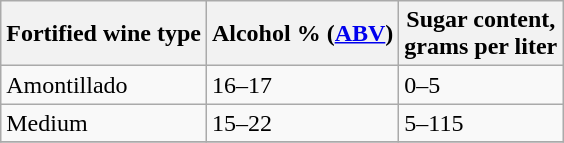<table class="wikitable">
<tr>
<th>Fortified wine type</th>
<th>Alcohol % (<a href='#'>ABV</a>)</th>
<th>Sugar content,<br>grams per liter</th>
</tr>
<tr>
<td>Amontillado</td>
<td>16–17</td>
<td>0–5</td>
</tr>
<tr>
<td>Medium</td>
<td>15–22</td>
<td>5–115</td>
</tr>
<tr>
</tr>
</table>
